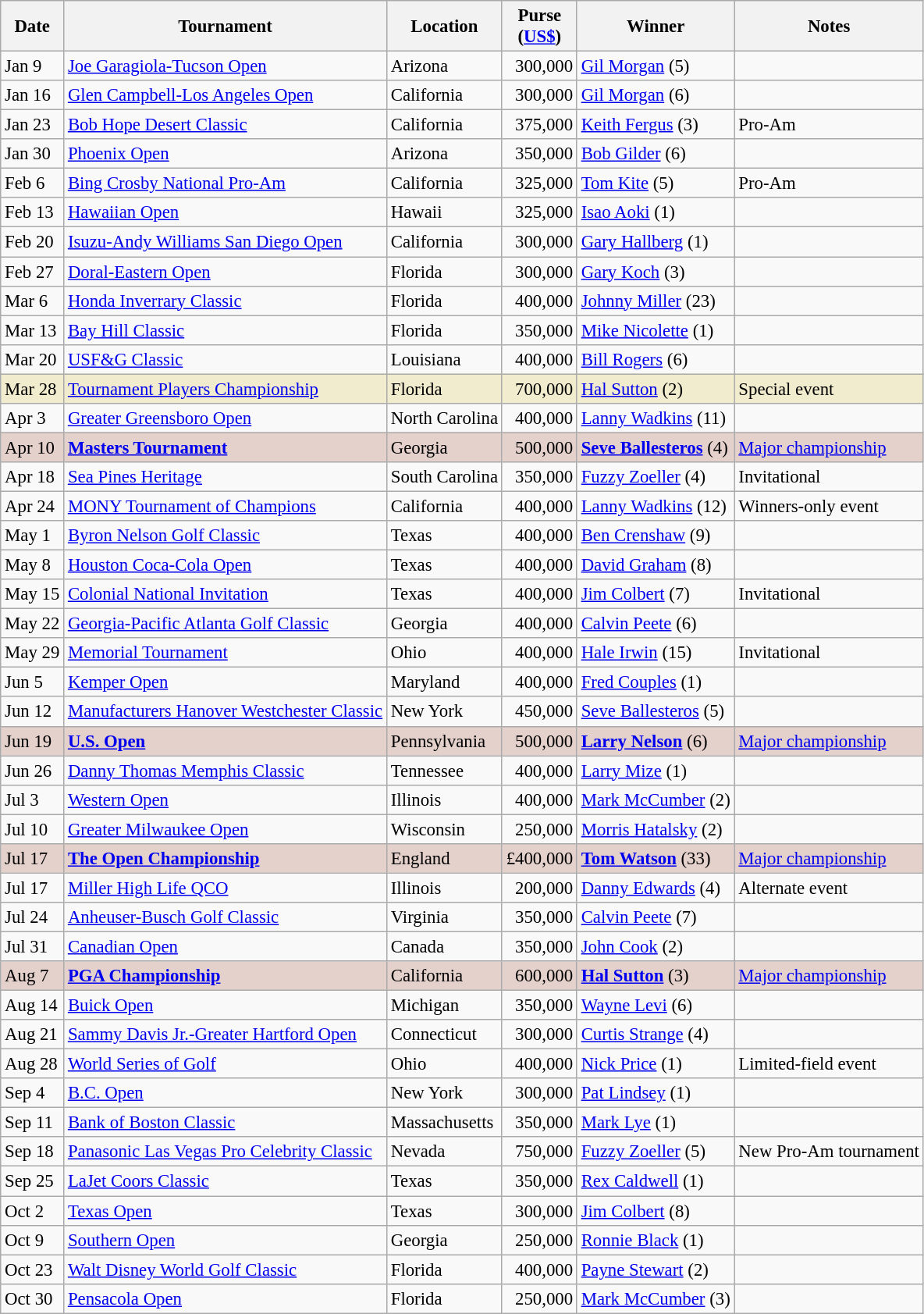<table class="wikitable" style="font-size:95%">
<tr>
<th>Date</th>
<th>Tournament</th>
<th>Location</th>
<th>Purse<br>(<a href='#'>US$</a>)</th>
<th>Winner</th>
<th>Notes</th>
</tr>
<tr>
<td>Jan 9</td>
<td><a href='#'>Joe Garagiola-Tucson Open</a></td>
<td>Arizona</td>
<td align=right>300,000</td>
<td> <a href='#'>Gil Morgan</a> (5)</td>
<td></td>
</tr>
<tr>
<td>Jan 16</td>
<td><a href='#'>Glen Campbell-Los Angeles Open</a></td>
<td>California</td>
<td align=right>300,000</td>
<td> <a href='#'>Gil Morgan</a> (6)</td>
<td></td>
</tr>
<tr>
<td>Jan 23</td>
<td><a href='#'>Bob Hope Desert Classic</a></td>
<td>California</td>
<td align=right>375,000</td>
<td> <a href='#'>Keith Fergus</a> (3)</td>
<td>Pro-Am</td>
</tr>
<tr>
<td>Jan 30</td>
<td><a href='#'>Phoenix Open</a></td>
<td>Arizona</td>
<td align=right>350,000</td>
<td> <a href='#'>Bob Gilder</a> (6)</td>
<td></td>
</tr>
<tr>
<td>Feb 6</td>
<td><a href='#'>Bing Crosby National Pro-Am</a></td>
<td>California</td>
<td align=right>325,000</td>
<td> <a href='#'>Tom Kite</a> (5)</td>
<td>Pro-Am</td>
</tr>
<tr>
<td>Feb 13</td>
<td><a href='#'>Hawaiian Open</a></td>
<td>Hawaii</td>
<td align=right>325,000</td>
<td> <a href='#'>Isao Aoki</a> (1)</td>
<td></td>
</tr>
<tr>
<td>Feb 20</td>
<td><a href='#'>Isuzu-Andy Williams San Diego Open</a></td>
<td>California</td>
<td align=right>300,000</td>
<td> <a href='#'>Gary Hallberg</a> (1)</td>
<td></td>
</tr>
<tr>
<td>Feb 27</td>
<td><a href='#'>Doral-Eastern Open</a></td>
<td>Florida</td>
<td align=right>300,000</td>
<td> <a href='#'>Gary Koch</a> (3)</td>
<td></td>
</tr>
<tr>
<td>Mar 6</td>
<td><a href='#'>Honda Inverrary Classic</a></td>
<td>Florida</td>
<td align=right>400,000</td>
<td> <a href='#'>Johnny Miller</a> (23)</td>
<td></td>
</tr>
<tr>
<td>Mar 13</td>
<td><a href='#'>Bay Hill Classic</a></td>
<td>Florida</td>
<td align=right>350,000</td>
<td> <a href='#'>Mike Nicolette</a> (1)</td>
<td></td>
</tr>
<tr>
<td>Mar 20</td>
<td><a href='#'>USF&G Classic</a></td>
<td>Louisiana</td>
<td align=right>400,000</td>
<td> <a href='#'>Bill Rogers</a> (6)</td>
<td></td>
</tr>
<tr style="background:#f2ecce;">
<td>Mar 28</td>
<td><a href='#'>Tournament Players Championship</a></td>
<td>Florida</td>
<td align=right>700,000</td>
<td> <a href='#'>Hal Sutton</a> (2)</td>
<td>Special event</td>
</tr>
<tr>
<td>Apr 3</td>
<td><a href='#'>Greater Greensboro Open</a></td>
<td>North Carolina</td>
<td align=right>400,000</td>
<td> <a href='#'>Lanny Wadkins</a> (11)</td>
<td></td>
</tr>
<tr style="background:#e5d1cb;">
<td>Apr 10</td>
<td><strong><a href='#'>Masters Tournament</a></strong></td>
<td>Georgia</td>
<td align=right>500,000</td>
<td> <strong><a href='#'>Seve Ballesteros</a></strong> (4)</td>
<td><a href='#'>Major championship</a></td>
</tr>
<tr>
<td>Apr 18</td>
<td><a href='#'>Sea Pines Heritage</a></td>
<td>South Carolina</td>
<td align=right>350,000</td>
<td> <a href='#'>Fuzzy Zoeller</a> (4)</td>
<td>Invitational</td>
</tr>
<tr>
<td>Apr 24</td>
<td><a href='#'>MONY Tournament of Champions</a></td>
<td>California</td>
<td align=right>400,000</td>
<td> <a href='#'>Lanny Wadkins</a> (12)</td>
<td>Winners-only event</td>
</tr>
<tr>
<td>May 1</td>
<td><a href='#'>Byron Nelson Golf Classic</a></td>
<td>Texas</td>
<td align=right>400,000</td>
<td> <a href='#'>Ben Crenshaw</a> (9)</td>
<td></td>
</tr>
<tr>
<td>May 8</td>
<td><a href='#'>Houston Coca-Cola Open</a></td>
<td>Texas</td>
<td align=right>400,000</td>
<td> <a href='#'>David Graham</a> (8)</td>
<td></td>
</tr>
<tr>
<td>May 15</td>
<td><a href='#'>Colonial National Invitation</a></td>
<td>Texas</td>
<td align=right>400,000</td>
<td> <a href='#'>Jim Colbert</a> (7)</td>
<td>Invitational</td>
</tr>
<tr>
<td>May 22</td>
<td><a href='#'>Georgia-Pacific Atlanta Golf Classic</a></td>
<td>Georgia</td>
<td align=right>400,000</td>
<td> <a href='#'>Calvin Peete</a> (6)</td>
<td></td>
</tr>
<tr>
<td>May 29</td>
<td><a href='#'>Memorial Tournament</a></td>
<td>Ohio</td>
<td align=right>400,000</td>
<td> <a href='#'>Hale Irwin</a> (15)</td>
<td>Invitational</td>
</tr>
<tr>
<td>Jun 5</td>
<td><a href='#'>Kemper Open</a></td>
<td>Maryland</td>
<td align=right>400,000</td>
<td> <a href='#'>Fred Couples</a> (1)</td>
<td></td>
</tr>
<tr>
<td>Jun 12</td>
<td><a href='#'>Manufacturers Hanover Westchester Classic</a></td>
<td>New York</td>
<td align=right>450,000</td>
<td> <a href='#'>Seve Ballesteros</a> (5)</td>
<td></td>
</tr>
<tr style="background:#e5d1cb;">
<td>Jun 19</td>
<td><strong><a href='#'>U.S. Open</a></strong></td>
<td>Pennsylvania</td>
<td align=right>500,000</td>
<td> <strong><a href='#'>Larry Nelson</a></strong> (6)</td>
<td><a href='#'>Major championship</a></td>
</tr>
<tr>
<td>Jun 26</td>
<td><a href='#'>Danny Thomas Memphis Classic</a></td>
<td>Tennessee</td>
<td align=right>400,000</td>
<td> <a href='#'>Larry Mize</a> (1)</td>
<td></td>
</tr>
<tr>
<td>Jul 3</td>
<td><a href='#'>Western Open</a></td>
<td>Illinois</td>
<td align=right>400,000</td>
<td> <a href='#'>Mark McCumber</a> (2)</td>
<td></td>
</tr>
<tr>
<td>Jul 10</td>
<td><a href='#'>Greater Milwaukee Open</a></td>
<td>Wisconsin</td>
<td align=right>250,000</td>
<td> <a href='#'>Morris Hatalsky</a> (2)</td>
<td></td>
</tr>
<tr style="background:#e5d1cb;">
<td>Jul 17</td>
<td><strong><a href='#'>The Open Championship</a></strong></td>
<td>England</td>
<td align=right>£400,000</td>
<td> <strong><a href='#'>Tom Watson</a></strong> (33)</td>
<td><a href='#'>Major championship</a></td>
</tr>
<tr>
<td>Jul 17</td>
<td><a href='#'>Miller High Life QCO</a></td>
<td>Illinois</td>
<td align=right>200,000</td>
<td> <a href='#'>Danny Edwards</a> (4)</td>
<td>Alternate event</td>
</tr>
<tr>
<td>Jul 24</td>
<td><a href='#'>Anheuser-Busch Golf Classic</a></td>
<td>Virginia</td>
<td align=right>350,000</td>
<td> <a href='#'>Calvin Peete</a> (7)</td>
<td></td>
</tr>
<tr>
<td>Jul 31</td>
<td><a href='#'>Canadian Open</a></td>
<td>Canada</td>
<td align=right>350,000</td>
<td> <a href='#'>John Cook</a> (2)</td>
<td></td>
</tr>
<tr style="background:#e5d1cb;">
<td>Aug 7</td>
<td><strong><a href='#'>PGA Championship</a></strong></td>
<td>California</td>
<td align=right>600,000</td>
<td> <strong><a href='#'>Hal Sutton</a></strong> (3)</td>
<td><a href='#'>Major championship</a></td>
</tr>
<tr>
<td>Aug 14</td>
<td><a href='#'>Buick Open</a></td>
<td>Michigan</td>
<td align=right>350,000</td>
<td> <a href='#'>Wayne Levi</a> (6)</td>
<td></td>
</tr>
<tr>
<td>Aug 21</td>
<td><a href='#'>Sammy Davis Jr.-Greater Hartford Open</a></td>
<td>Connecticut</td>
<td align=right>300,000</td>
<td> <a href='#'>Curtis Strange</a> (4)</td>
<td></td>
</tr>
<tr>
<td>Aug 28</td>
<td><a href='#'>World Series of Golf</a></td>
<td>Ohio</td>
<td align=right>400,000</td>
<td> <a href='#'>Nick Price</a> (1)</td>
<td>Limited-field event</td>
</tr>
<tr>
<td>Sep 4</td>
<td><a href='#'>B.C. Open</a></td>
<td>New York</td>
<td align=right>300,000</td>
<td> <a href='#'>Pat Lindsey</a> (1)</td>
<td></td>
</tr>
<tr>
<td>Sep 11</td>
<td><a href='#'>Bank of Boston Classic</a></td>
<td>Massachusetts</td>
<td align=right>350,000</td>
<td> <a href='#'>Mark Lye</a> (1)</td>
<td></td>
</tr>
<tr>
<td>Sep 18</td>
<td><a href='#'>Panasonic Las Vegas Pro Celebrity Classic</a></td>
<td>Nevada</td>
<td align=right>750,000</td>
<td> <a href='#'>Fuzzy Zoeller</a> (5)</td>
<td>New Pro-Am tournament</td>
</tr>
<tr>
<td>Sep 25</td>
<td><a href='#'>LaJet Coors Classic</a></td>
<td>Texas</td>
<td align=right>350,000</td>
<td> <a href='#'>Rex Caldwell</a> (1)</td>
<td></td>
</tr>
<tr>
<td>Oct 2</td>
<td><a href='#'>Texas Open</a></td>
<td>Texas</td>
<td align=right>300,000</td>
<td> <a href='#'>Jim Colbert</a> (8)</td>
<td></td>
</tr>
<tr>
<td>Oct 9</td>
<td><a href='#'>Southern Open</a></td>
<td>Georgia</td>
<td align=right>250,000</td>
<td> <a href='#'>Ronnie Black</a> (1)</td>
<td></td>
</tr>
<tr>
<td>Oct 23</td>
<td><a href='#'>Walt Disney World Golf Classic</a></td>
<td>Florida</td>
<td align=right>400,000</td>
<td> <a href='#'>Payne Stewart</a> (2)</td>
<td></td>
</tr>
<tr>
<td>Oct 30</td>
<td><a href='#'>Pensacola Open</a></td>
<td>Florida</td>
<td align=right>250,000</td>
<td> <a href='#'>Mark McCumber</a> (3)</td>
<td></td>
</tr>
</table>
